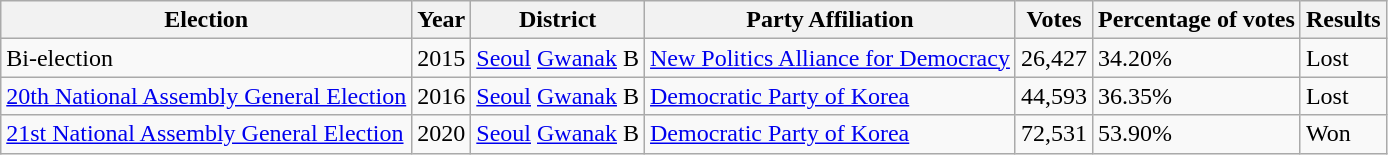<table class="wikitable">
<tr>
<th>Election</th>
<th>Year</th>
<th>District</th>
<th>Party Affiliation</th>
<th>Votes</th>
<th>Percentage of votes</th>
<th>Results</th>
</tr>
<tr>
<td>Bi-election</td>
<td>2015</td>
<td><a href='#'>Seoul</a> <a href='#'>Gwanak</a> B</td>
<td><a href='#'>New Politics Alliance for Democracy</a></td>
<td>26,427</td>
<td>34.20%</td>
<td>Lost</td>
</tr>
<tr>
<td><a href='#'>20th National Assembly General Election</a></td>
<td>2016</td>
<td><a href='#'>Seoul</a> <a href='#'>Gwanak</a> B</td>
<td><a href='#'>Democratic Party of Korea</a></td>
<td>44,593</td>
<td>36.35%</td>
<td>Lost</td>
</tr>
<tr>
<td><a href='#'>21st National Assembly General Election</a></td>
<td>2020</td>
<td><a href='#'>Seoul</a> <a href='#'>Gwanak</a> B</td>
<td><a href='#'>Democratic Party of Korea</a></td>
<td>72,531</td>
<td>53.90%</td>
<td>Won</td>
</tr>
</table>
